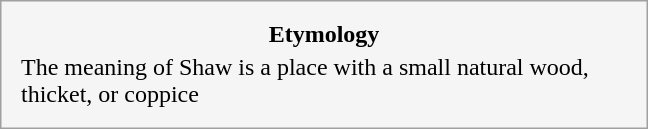<table style="float:left; margin:1em 1em 1em 1em; width:27em; border: 1px solid #a0a0a0; padding: 10px; background-color: #F5F5F5; text-align:right;">
<tr style="text-align:center;">
<td><strong>Etymology</strong></td>
</tr>
<tr style="text-align:left; font-size:x-medium;">
<td>The meaning of Shaw is a place with a small natural wood, thicket, or coppice</td>
</tr>
</table>
